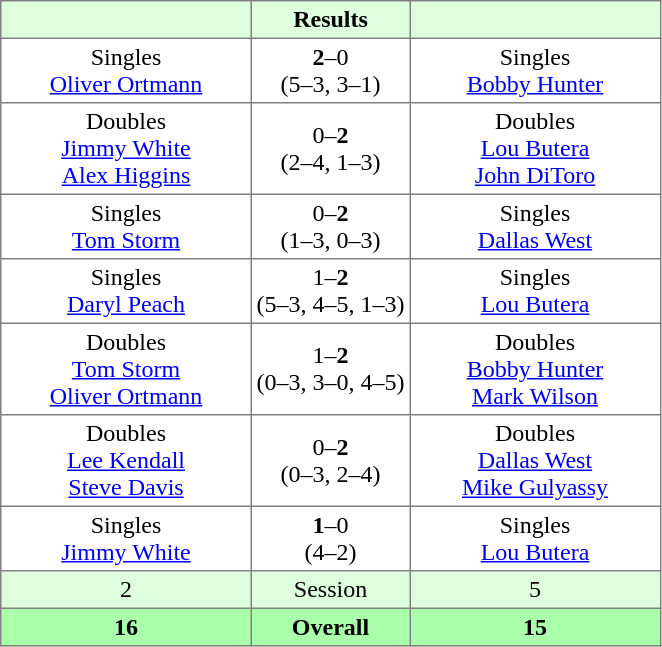<table border="1" cellpadding="3" style="border-collapse: collapse;">
<tr bgcolor="#ddffdd">
<th width="160"></th>
<th>Results</th>
<th width="160"></th>
</tr>
<tr>
<td align="center">Singles<br><a href='#'>Oliver Ortmann</a></td>
<td align="center"><strong>2</strong>–0<br>(5–3, 3–1)</td>
<td align="center">Singles<br><a href='#'>Bobby Hunter</a></td>
</tr>
<tr>
<td align="center">Doubles<br><a href='#'>Jimmy White</a><br><a href='#'>Alex Higgins</a></td>
<td align="center">0–<strong>2</strong><br>(2–4, 1–3)</td>
<td align="center">Doubles<br><a href='#'>Lou Butera</a><br><a href='#'>John DiToro</a></td>
</tr>
<tr>
<td align="center">Singles<br><a href='#'>Tom Storm</a></td>
<td align="center">0–<strong>2</strong><br>(1–3, 0–3)</td>
<td align="center">Singles<br><a href='#'>Dallas West</a></td>
</tr>
<tr>
<td align="center">Singles<br><a href='#'>Daryl Peach</a></td>
<td align="center">1–<strong>2</strong><br>(5–3, 4–5, 1–3)</td>
<td align="center">Singles<br><a href='#'>Lou Butera</a></td>
</tr>
<tr>
<td align="center">Doubles<br><a href='#'>Tom Storm</a><br><a href='#'>Oliver Ortmann</a></td>
<td align="center">1–<strong>2</strong><br>(0–3, 3–0, 4–5)</td>
<td align="center">Doubles<br><a href='#'>Bobby Hunter</a><br><a href='#'>Mark Wilson</a></td>
</tr>
<tr>
<td align="center">Doubles<br><a href='#'>Lee Kendall</a><br><a href='#'>Steve Davis</a></td>
<td align="center">0–<strong>2</strong><br>(0–3, 2–4)</td>
<td align="center">Doubles<br><a href='#'>Dallas West</a><br><a href='#'>Mike Gulyassy</a></td>
</tr>
<tr>
<td align="center">Singles<br><a href='#'>Jimmy White</a></td>
<td align="center"><strong>1</strong>–0<br>(4–2)</td>
<td align="center">Singles<br><a href='#'>Lou Butera</a></td>
</tr>
<tr bgcolor="#ddffdd">
<td align="center">2</td>
<td align="center">Session</td>
<td align="center">5</td>
</tr>
<tr bgcolor="#aaffaa">
<th align="center">16</th>
<th align="center">Overall</th>
<th align="center">15</th>
</tr>
</table>
